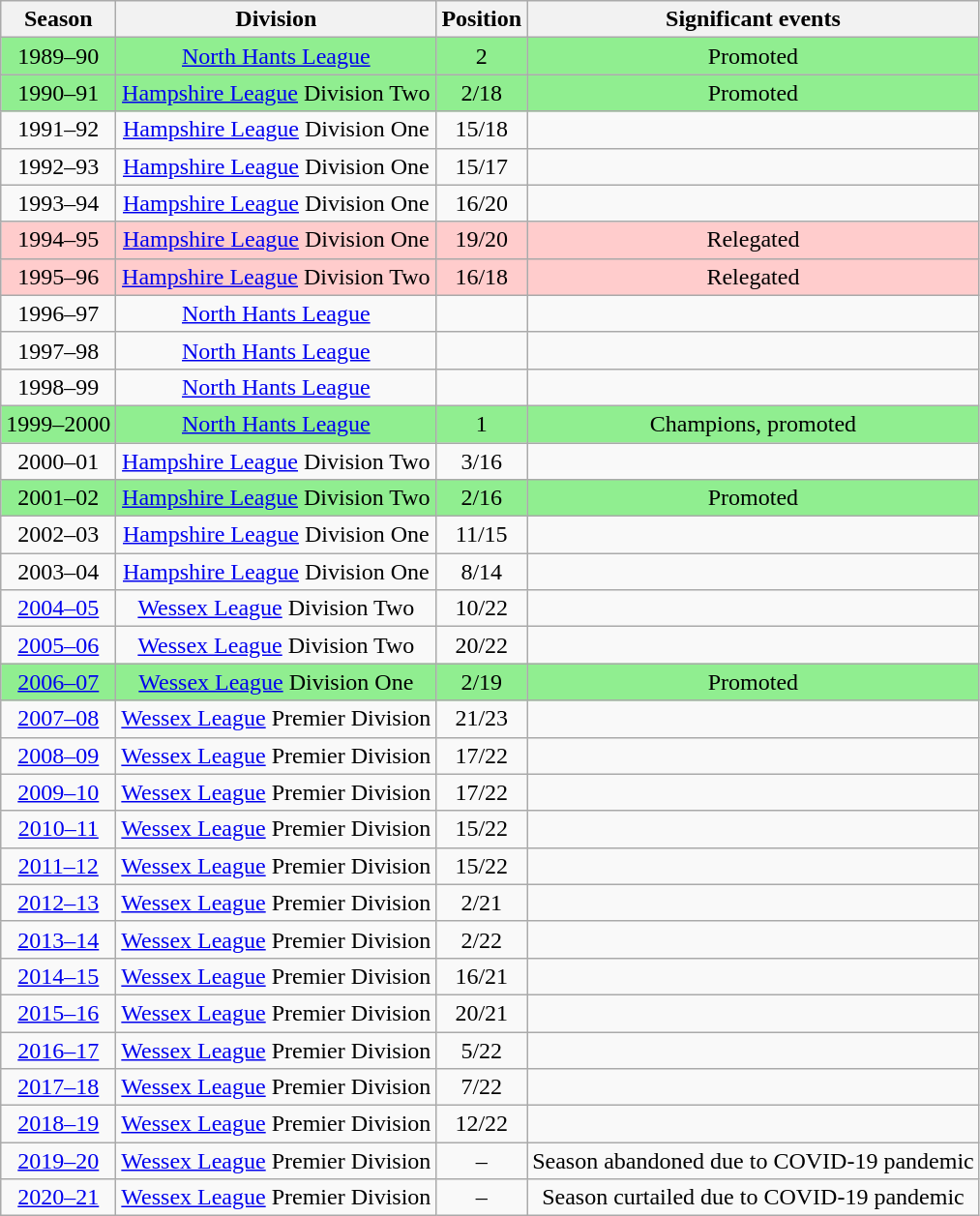<table class="wikitable collapsible collapsed" style=text-align:center>
<tr>
<th>Season</th>
<th>Division</th>
<th>Position</th>
<th>Significant events</th>
</tr>
<tr style="background:#90EE90;">
<td>1989–90</td>
<td><a href='#'>North Hants League</a></td>
<td>2</td>
<td>Promoted</td>
</tr>
<tr style="background:#90EE90;">
<td>1990–91</td>
<td><a href='#'>Hampshire League</a> Division Two</td>
<td>2/18</td>
<td>Promoted</td>
</tr>
<tr>
<td>1991–92</td>
<td><a href='#'>Hampshire League</a> Division One</td>
<td>15/18</td>
<td></td>
</tr>
<tr>
<td>1992–93</td>
<td><a href='#'>Hampshire League</a> Division One</td>
<td>15/17</td>
<td></td>
</tr>
<tr>
<td>1993–94</td>
<td><a href='#'>Hampshire League</a> Division One</td>
<td>16/20</td>
<td></td>
</tr>
<tr style="background:#fcc;">
<td>1994–95</td>
<td><a href='#'>Hampshire League</a> Division One</td>
<td>19/20</td>
<td>Relegated</td>
</tr>
<tr style="background:#fcc;">
<td>1995–96</td>
<td><a href='#'>Hampshire League</a> Division Two</td>
<td>16/18</td>
<td>Relegated</td>
</tr>
<tr>
<td>1996–97</td>
<td><a href='#'>North Hants League</a></td>
<td></td>
<td></td>
</tr>
<tr>
<td>1997–98</td>
<td><a href='#'>North Hants League</a></td>
<td></td>
<td></td>
</tr>
<tr>
<td>1998–99</td>
<td><a href='#'>North Hants League</a></td>
<td></td>
<td></td>
</tr>
<tr style="background:#90EE90;">
<td>1999–2000</td>
<td><a href='#'>North Hants League</a></td>
<td>1</td>
<td>Champions, promoted</td>
</tr>
<tr>
<td>2000–01</td>
<td><a href='#'>Hampshire League</a> Division Two</td>
<td>3/16</td>
<td></td>
</tr>
<tr style="background:#90EE90;">
<td>2001–02</td>
<td><a href='#'>Hampshire League</a> Division Two</td>
<td>2/16</td>
<td>Promoted</td>
</tr>
<tr>
<td>2002–03</td>
<td><a href='#'>Hampshire League</a> Division One</td>
<td>11/15</td>
<td></td>
</tr>
<tr>
<td>2003–04</td>
<td><a href='#'>Hampshire League</a> Division One</td>
<td>8/14</td>
<td></td>
</tr>
<tr>
<td><a href='#'>2004–05</a></td>
<td><a href='#'>Wessex League</a> Division Two</td>
<td>10/22</td>
<td></td>
</tr>
<tr>
<td><a href='#'>2005–06</a></td>
<td><a href='#'>Wessex League</a> Division Two</td>
<td>20/22</td>
<td></td>
</tr>
<tr style="background:#90EE90;">
<td><a href='#'>2006–07</a></td>
<td><a href='#'>Wessex League</a> Division One</td>
<td>2/19</td>
<td>Promoted</td>
</tr>
<tr>
<td><a href='#'>2007–08</a></td>
<td><a href='#'>Wessex League</a> Premier Division</td>
<td>21/23</td>
<td></td>
</tr>
<tr>
<td><a href='#'>2008–09</a></td>
<td><a href='#'>Wessex League</a> Premier Division</td>
<td>17/22</td>
<td></td>
</tr>
<tr>
<td><a href='#'>2009–10</a></td>
<td><a href='#'>Wessex League</a> Premier Division</td>
<td>17/22</td>
<td></td>
</tr>
<tr>
<td><a href='#'>2010–11</a></td>
<td><a href='#'>Wessex League</a> Premier Division</td>
<td>15/22</td>
<td></td>
</tr>
<tr>
<td><a href='#'>2011–12</a></td>
<td><a href='#'>Wessex League</a> Premier Division</td>
<td>15/22</td>
<td></td>
</tr>
<tr>
<td><a href='#'>2012–13</a></td>
<td><a href='#'>Wessex League</a> Premier Division</td>
<td>2/21</td>
<td></td>
</tr>
<tr>
<td><a href='#'>2013–14</a></td>
<td><a href='#'>Wessex League</a> Premier Division</td>
<td>2/22</td>
<td></td>
</tr>
<tr>
<td><a href='#'>2014–15</a></td>
<td><a href='#'>Wessex League</a> Premier Division</td>
<td>16/21</td>
<td></td>
</tr>
<tr>
<td><a href='#'>2015–16</a></td>
<td><a href='#'>Wessex League</a> Premier Division</td>
<td>20/21</td>
<td></td>
</tr>
<tr>
<td><a href='#'>2016–17</a></td>
<td><a href='#'>Wessex League</a> Premier Division</td>
<td>5/22</td>
<td></td>
</tr>
<tr>
<td><a href='#'>2017–18</a></td>
<td><a href='#'>Wessex League</a> Premier Division</td>
<td>7/22</td>
<td></td>
</tr>
<tr>
<td><a href='#'>2018–19</a></td>
<td><a href='#'>Wessex League</a> Premier Division</td>
<td>12/22</td>
<td></td>
</tr>
<tr>
<td><a href='#'>2019–20</a></td>
<td><a href='#'>Wessex League</a> Premier Division</td>
<td>–</td>
<td>Season abandoned due to COVID-19 pandemic</td>
</tr>
<tr>
<td><a href='#'>2020–21</a></td>
<td><a href='#'>Wessex League</a> Premier Division</td>
<td>–</td>
<td>Season curtailed due to COVID-19 pandemic</td>
</tr>
</table>
